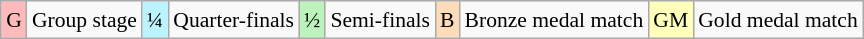<table class="wikitable" style="margin:0.5em auto; font-size:90%; line-height:1.25em;">
<tr>
<td bgcolor="#FFBBBB" align="center">G</td>
<td>Group stage</td>
<td bgcolor="#BBF3FF" align="center">¼</td>
<td>Quarter-finals</td>
<td bgcolor="#BBF3BB" align="center">½</td>
<td>Semi-finals</td>
<td bgcolor="#FEDCBA" align="center">B</td>
<td>Bronze medal match</td>
<td bgcolor="#FFFFBB" align=center>GM</td>
<td>Gold medal match</td>
</tr>
</table>
